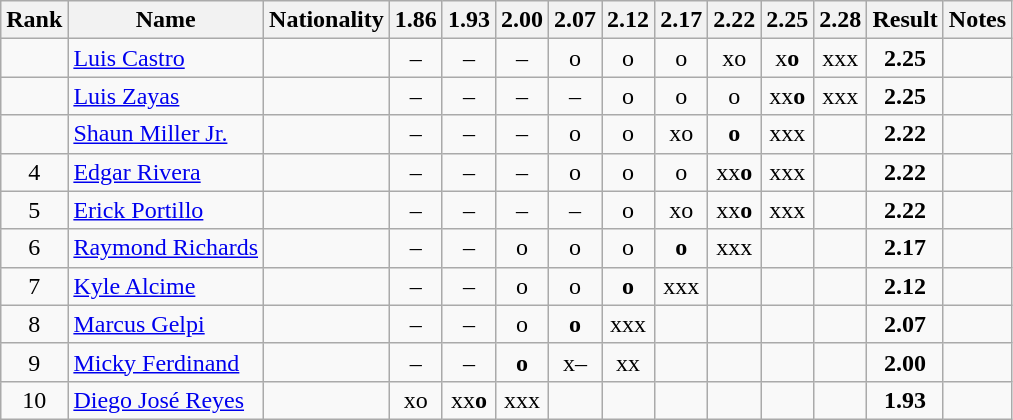<table class="wikitable sortable" style="text-align:center">
<tr>
<th>Rank</th>
<th>Name</th>
<th>Nationality</th>
<th>1.86</th>
<th>1.93</th>
<th>2.00</th>
<th>2.07</th>
<th>2.12</th>
<th>2.17</th>
<th>2.22</th>
<th>2.25</th>
<th>2.28</th>
<th>Result</th>
<th>Notes</th>
</tr>
<tr>
<td></td>
<td align=left><a href='#'>Luis Castro</a></td>
<td align=left></td>
<td>–</td>
<td>–</td>
<td>–</td>
<td>o</td>
<td>o</td>
<td>o</td>
<td>xo</td>
<td>x<strong>o</strong></td>
<td>xxx</td>
<td><strong>2.25</strong></td>
<td></td>
</tr>
<tr>
<td></td>
<td align=left><a href='#'>Luis Zayas</a></td>
<td align=left></td>
<td>–</td>
<td>–</td>
<td>–</td>
<td>–</td>
<td>o</td>
<td>o</td>
<td>o</td>
<td>xx<strong>o</strong></td>
<td>xxx</td>
<td><strong>2.25</strong></td>
<td></td>
</tr>
<tr>
<td></td>
<td align=left><a href='#'>Shaun Miller Jr.</a></td>
<td align=left></td>
<td>–</td>
<td>–</td>
<td>–</td>
<td>o</td>
<td>o</td>
<td>xo</td>
<td><strong>o</strong></td>
<td>xxx</td>
<td></td>
<td><strong>2.22</strong></td>
<td></td>
</tr>
<tr>
<td>4</td>
<td align=left><a href='#'>Edgar Rivera</a></td>
<td align=left></td>
<td>–</td>
<td>–</td>
<td>–</td>
<td>o</td>
<td>o</td>
<td>o</td>
<td>xx<strong>o</strong></td>
<td>xxx</td>
<td></td>
<td><strong>2.22</strong></td>
<td></td>
</tr>
<tr>
<td>5</td>
<td align=left><a href='#'>Erick Portillo</a></td>
<td align=left></td>
<td>–</td>
<td>–</td>
<td>–</td>
<td>–</td>
<td>o</td>
<td>xo</td>
<td>xx<strong>o</strong></td>
<td>xxx</td>
<td></td>
<td><strong>2.22</strong></td>
<td></td>
</tr>
<tr>
<td>6</td>
<td align=left><a href='#'>Raymond Richards</a></td>
<td align=left></td>
<td>–</td>
<td>–</td>
<td>o</td>
<td>o</td>
<td>o</td>
<td><strong>o</strong></td>
<td>xxx</td>
<td></td>
<td></td>
<td><strong>2.17</strong></td>
<td></td>
</tr>
<tr>
<td>7</td>
<td align=left><a href='#'>Kyle Alcime</a></td>
<td align=left></td>
<td>–</td>
<td>–</td>
<td>o</td>
<td>o</td>
<td><strong>o</strong></td>
<td>xxx</td>
<td></td>
<td></td>
<td></td>
<td><strong>2.12</strong></td>
<td></td>
</tr>
<tr>
<td>8</td>
<td align=left><a href='#'>Marcus Gelpi</a></td>
<td align=left></td>
<td>–</td>
<td>–</td>
<td>o</td>
<td><strong>o</strong></td>
<td>xxx</td>
<td></td>
<td></td>
<td></td>
<td></td>
<td><strong>2.07</strong></td>
<td></td>
</tr>
<tr>
<td>9</td>
<td align=left><a href='#'>Micky Ferdinand</a></td>
<td align=left></td>
<td>–</td>
<td>–</td>
<td><strong>o</strong></td>
<td>x–</td>
<td>xx</td>
<td></td>
<td></td>
<td></td>
<td></td>
<td><strong>2.00</strong></td>
<td></td>
</tr>
<tr>
<td>10</td>
<td align=left><a href='#'>Diego José Reyes</a></td>
<td align=left></td>
<td>xo</td>
<td>xx<strong>o</strong></td>
<td>xxx</td>
<td></td>
<td></td>
<td></td>
<td></td>
<td></td>
<td></td>
<td><strong>1.93</strong></td>
<td></td>
</tr>
</table>
